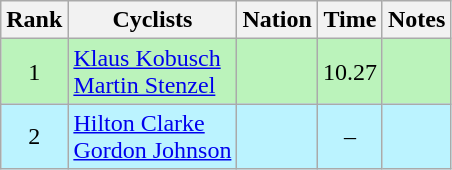<table class="wikitable sortable" style="text-align:center">
<tr>
<th>Rank</th>
<th>Cyclists</th>
<th>Nation</th>
<th>Time</th>
<th>Notes</th>
</tr>
<tr bgcolor=bbf3bb>
<td>1</td>
<td align=left><a href='#'>Klaus Kobusch</a><br><a href='#'>Martin Stenzel</a></td>
<td align=left></td>
<td>10.27</td>
<td></td>
</tr>
<tr bgcolor=bbf3ff>
<td>2</td>
<td align=left><a href='#'>Hilton Clarke</a><br><a href='#'>Gordon Johnson</a></td>
<td align=left></td>
<td>–</td>
<td></td>
</tr>
</table>
